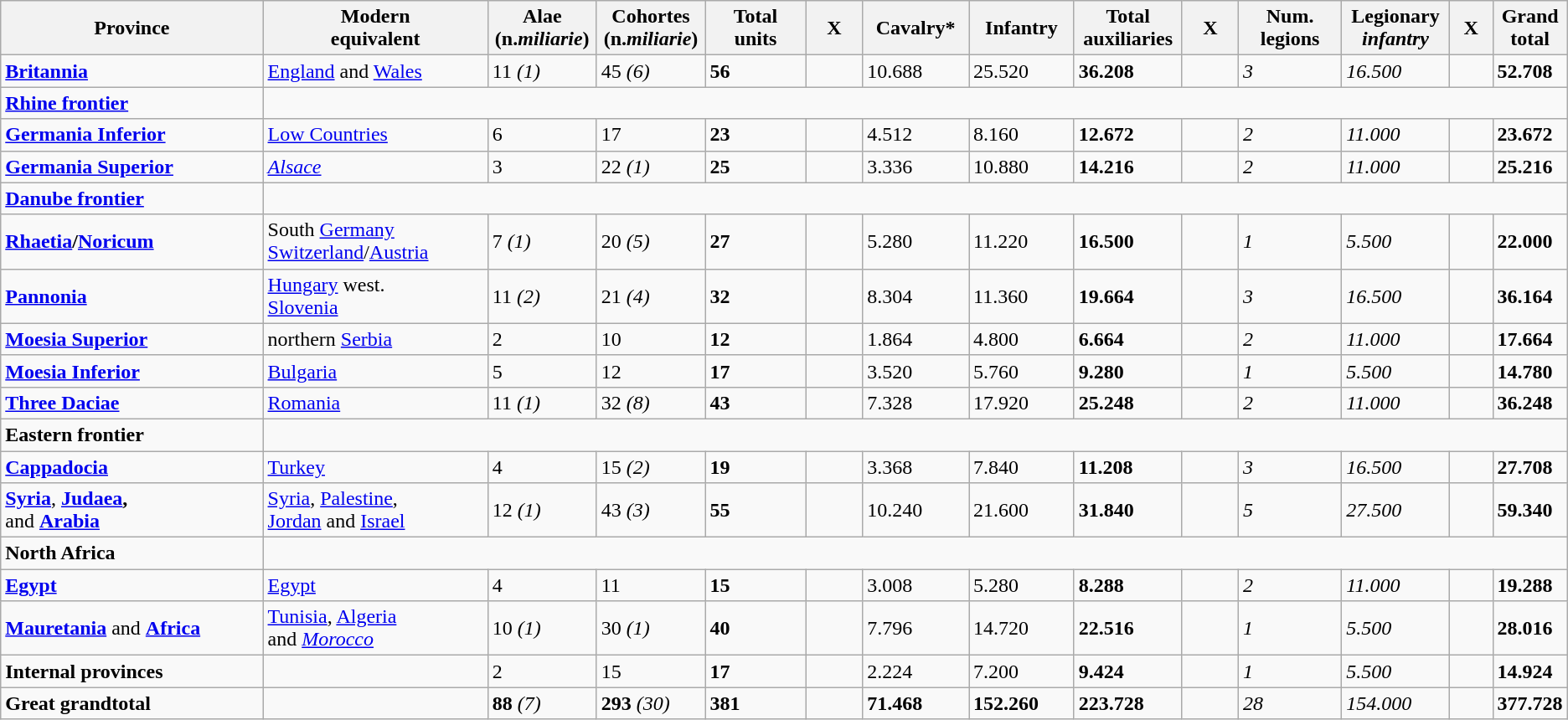<table class="wikitable sortable">
<tr>
<th width="18%">Province</th>
<th width="15%">Modern<br>equivalent</th>
<th width="7%">Alae<br>(n.<em>miliarie</em>)</th>
<th width="7%">Cohortes<br>(n.<em>miliarie</em>)</th>
<th width="7%">Total<br>units</th>
<th width="4%">X</th>
<th width="7%">Cavalry*</th>
<th width="7%">Infantry</th>
<th width="7%">Total<br>auxiliaries</th>
<th width="4%">X</th>
<th width="7%">Num.<br>legions</th>
<th width="7%">Legionary<br><em>infantry</em></th>
<th width="4%">X</th>
<th width="7%">Grand<br>total</th>
</tr>
<tr>
<td><strong><a href='#'>Britannia</a></strong></td>
<td><a href='#'>England</a> and <a href='#'>Wales</a></td>
<td>11 <em>(1)</em></td>
<td>45 <em>(6)</em></td>
<td><strong>56</strong></td>
<td></td>
<td>10.688</td>
<td>25.520</td>
<td><strong>36.208</strong></td>
<td></td>
<td><em>3</em></td>
<td><em>16.500</em></td>
<td></td>
<td><strong>52.708</strong></td>
</tr>
<tr>
<td><strong><a href='#'>Rhine frontier</a></strong></td>
</tr>
<tr>
<td><strong><a href='#'>Germania Inferior</a></strong></td>
<td><a href='#'>Low Countries</a></td>
<td>6</td>
<td>17</td>
<td><strong>23</strong></td>
<td></td>
<td>4.512</td>
<td>8.160</td>
<td><strong>12.672</strong></td>
<td></td>
<td><em>2</em></td>
<td><em>11.000</em></td>
<td></td>
<td><strong>23.672</strong></td>
</tr>
<tr>
<td><strong><a href='#'>Germania Superior</a></strong></td>
<td><em><a href='#'>Alsace</a></em></td>
<td>3</td>
<td>22 <em>(1)</em></td>
<td><strong>25</strong></td>
<td></td>
<td>3.336</td>
<td>10.880</td>
<td><strong>14.216</strong></td>
<td></td>
<td><em>2</em></td>
<td><em>11.000</em></td>
<td></td>
<td><strong>25.216</strong></td>
</tr>
<tr>
<td><strong><a href='#'>Danube frontier</a></strong></td>
</tr>
<tr>
<td><strong><a href='#'>Rhaetia</a>/<a href='#'>Noricum</a></strong></td>
<td>South <a href='#'>Germany</a><br><a href='#'>Switzerland</a>/<a href='#'>Austria</a></td>
<td>7 <em>(1)</em></td>
<td>20 <em>(5)</em></td>
<td><strong>27</strong></td>
<td></td>
<td>5.280</td>
<td>11.220</td>
<td><strong>16.500</strong></td>
<td></td>
<td><em>1</em></td>
<td><em>5.500</em></td>
<td></td>
<td><strong>22.000</strong></td>
</tr>
<tr>
<td><strong><a href='#'>Pannonia</a></strong></td>
<td><a href='#'>Hungary</a> west.<br> <a href='#'>Slovenia</a></td>
<td>11 <em>(2)</em></td>
<td>21 <em>(4)</em></td>
<td><strong>32</strong></td>
<td></td>
<td>8.304</td>
<td>11.360</td>
<td><strong>19.664</strong></td>
<td></td>
<td><em>3</em></td>
<td><em>16.500</em></td>
<td></td>
<td><strong>36.164</strong></td>
</tr>
<tr>
<td><strong><a href='#'>Moesia Superior</a></strong></td>
<td>northern <a href='#'>Serbia</a></td>
<td>2</td>
<td>10</td>
<td><strong>12</strong></td>
<td></td>
<td>1.864</td>
<td>4.800</td>
<td><strong>6.664</strong></td>
<td></td>
<td><em>2</em></td>
<td><em>11.000</em></td>
<td></td>
<td><strong>17.664</strong></td>
</tr>
<tr>
<td><strong><a href='#'>Moesia Inferior</a></strong></td>
<td><a href='#'>Bulgaria</a></td>
<td>5</td>
<td>12</td>
<td><strong>17</strong></td>
<td></td>
<td>3.520</td>
<td>5.760</td>
<td><strong>9.280</strong></td>
<td></td>
<td><em>1</em></td>
<td><em>5.500</em></td>
<td></td>
<td><strong>14.780</strong></td>
</tr>
<tr>
<td><strong><a href='#'>Three Daciae</a></strong></td>
<td><a href='#'>Romania</a></td>
<td>11 <em>(1)</em></td>
<td>32 <em>(8)</em></td>
<td><strong>43</strong></td>
<td></td>
<td>7.328</td>
<td>17.920</td>
<td><strong>25.248</strong></td>
<td></td>
<td><em>2</em></td>
<td><em>11.000</em></td>
<td></td>
<td><strong>36.248</strong></td>
</tr>
<tr>
<td><strong>Eastern frontier</strong></td>
</tr>
<tr>
<td><strong><a href='#'>Cappadocia</a></strong></td>
<td><a href='#'>Turkey</a></td>
<td>4</td>
<td>15 <em>(2)</em></td>
<td><strong>19</strong></td>
<td></td>
<td>3.368</td>
<td>7.840</td>
<td><strong>11.208</strong></td>
<td></td>
<td><em>3</em></td>
<td><em>16.500</em></td>
<td></td>
<td><strong>27.708</strong></td>
</tr>
<tr>
<td><strong><a href='#'>Syria</a></strong>, <strong><a href='#'>Judaea</a>,</strong><br>and <strong><a href='#'>Arabia</a></strong></td>
<td><a href='#'>Syria</a>, <a href='#'>Palestine</a>,<br><a href='#'>Jordan</a> and <a href='#'>Israel</a></td>
<td>12 <em>(1)</em></td>
<td>43 <em>(3)</em></td>
<td><strong>55</strong></td>
<td></td>
<td>10.240</td>
<td>21.600</td>
<td><strong>31.840</strong></td>
<td></td>
<td><em>5</em></td>
<td><em>27.500</em></td>
<td></td>
<td><strong>59.340</strong></td>
</tr>
<tr>
<td><strong>North Africa</strong></td>
</tr>
<tr>
<td><strong><a href='#'>Egypt</a></strong></td>
<td><a href='#'>Egypt</a></td>
<td>4</td>
<td>11</td>
<td><strong>15</strong></td>
<td></td>
<td>3.008</td>
<td>5.280</td>
<td><strong>8.288</strong></td>
<td></td>
<td><em>2</em></td>
<td><em>11.000</em></td>
<td></td>
<td><strong>19.288</strong></td>
</tr>
<tr>
<td><strong><a href='#'>Mauretania</a></strong> and <strong><a href='#'>Africa</a></strong></td>
<td><a href='#'>Tunisia</a>, <a href='#'>Algeria</a><br>and <em><a href='#'>Morocco</a></em></td>
<td>10 <em>(1)</em></td>
<td>30 <em>(1)</em></td>
<td><strong>40</strong></td>
<td></td>
<td>7.796</td>
<td>14.720</td>
<td><strong>22.516</strong></td>
<td></td>
<td><em>1</em></td>
<td><em>5.500</em></td>
<td></td>
<td><strong>28.016</strong></td>
</tr>
<tr>
<td><strong>Internal provinces</strong></td>
<td></td>
<td>2</td>
<td>15</td>
<td><strong>17</strong></td>
<td></td>
<td>2.224</td>
<td>7.200</td>
<td><strong>9.424</strong></td>
<td></td>
<td><em>1</em></td>
<td><em>5.500</em></td>
<td></td>
<td><strong>14.924</strong></td>
</tr>
<tr>
<td><strong>Great grandtotal</strong></td>
<td></td>
<td><strong>88</strong> <em>(7)</em></td>
<td><strong>293</strong> <em>(30)</em></td>
<td><strong>381</strong></td>
<td></td>
<td><strong>71.468</strong></td>
<td><strong>152.260</strong></td>
<td><strong>223.728</strong></td>
<td></td>
<td><em>28</em></td>
<td><em>154.000</em></td>
<td></td>
<td><strong>377.728</strong></td>
</tr>
</table>
